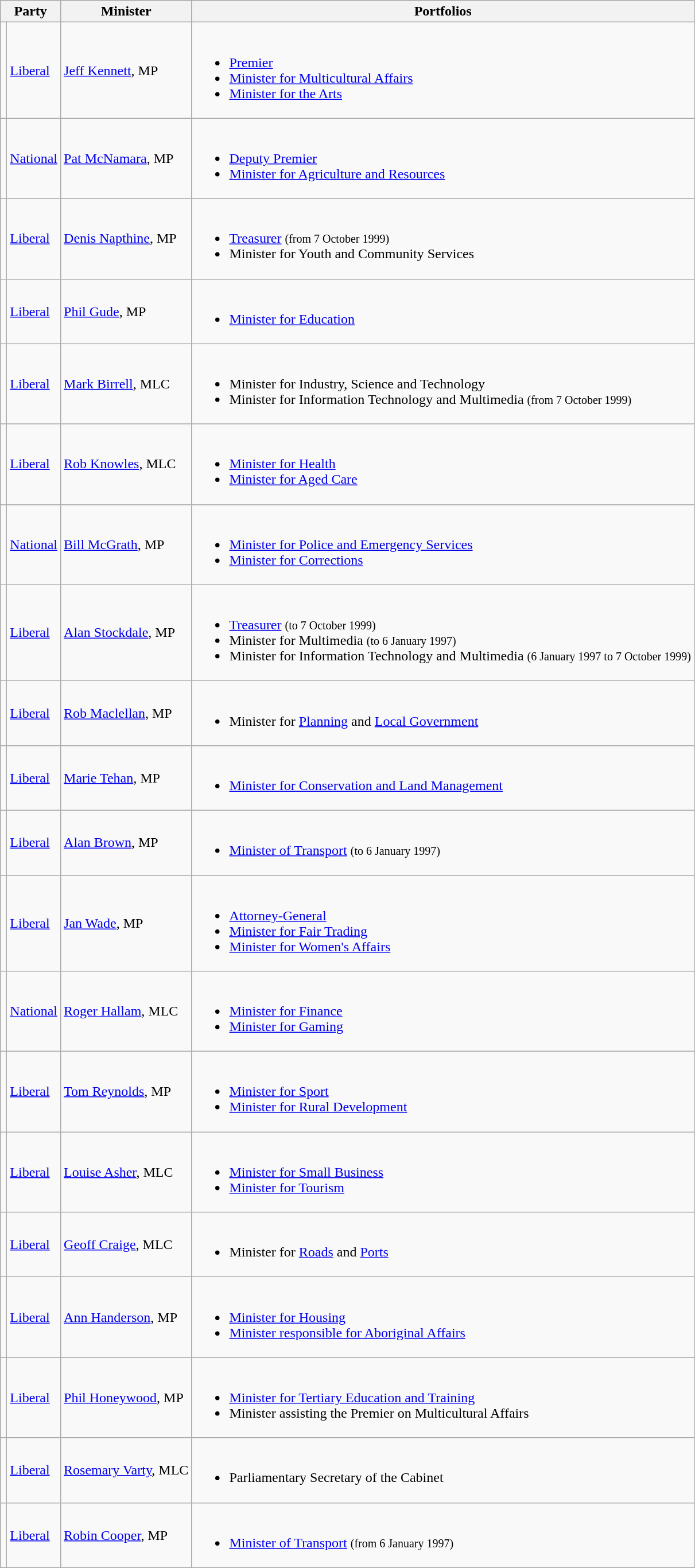<table class="wikitable">
<tr>
<th colspan="2">Party</th>
<th>Minister</th>
<th>Portfolios</th>
</tr>
<tr>
<td></td>
<td><a href='#'>Liberal</a></td>
<td><a href='#'>Jeff Kennett</a>, MP</td>
<td><br><ul><li><a href='#'>Premier</a></li><li><a href='#'>Minister for Multicultural Affairs</a></li><li><a href='#'>Minister for the Arts</a></li></ul></td>
</tr>
<tr>
<td></td>
<td><a href='#'>National</a></td>
<td><a href='#'>Pat McNamara</a>, MP</td>
<td><br><ul><li><a href='#'>Deputy Premier</a></li><li><a href='#'>Minister for Agriculture and Resources</a></li></ul></td>
</tr>
<tr>
<td></td>
<td><a href='#'>Liberal</a></td>
<td><a href='#'>Denis Napthine</a>, MP</td>
<td><br><ul><li><a href='#'>Treasurer</a> <small>(from 7 October 1999)</small></li><li>Minister for Youth and Community Services</li></ul></td>
</tr>
<tr>
<td></td>
<td><a href='#'>Liberal</a></td>
<td><a href='#'>Phil Gude</a>, MP</td>
<td><br><ul><li><a href='#'>Minister for Education</a></li></ul></td>
</tr>
<tr>
<td></td>
<td><a href='#'>Liberal</a></td>
<td><a href='#'>Mark Birrell</a>, MLC</td>
<td><br><ul><li>Minister for Industry, Science and Technology</li><li>Minister for Information Technology and Multimedia <small>(from 7 October 1999)</small></li></ul></td>
</tr>
<tr>
<td></td>
<td><a href='#'>Liberal</a></td>
<td><a href='#'>Rob Knowles</a>, MLC</td>
<td><br><ul><li><a href='#'>Minister for Health</a></li><li><a href='#'>Minister for Aged Care</a></li></ul></td>
</tr>
<tr>
<td></td>
<td><a href='#'>National</a></td>
<td><a href='#'>Bill McGrath</a>, MP</td>
<td><br><ul><li><a href='#'>Minister for Police and Emergency Services</a></li><li><a href='#'>Minister for Corrections</a></li></ul></td>
</tr>
<tr>
<td></td>
<td><a href='#'>Liberal</a></td>
<td><a href='#'>Alan Stockdale</a>, MP</td>
<td><br><ul><li><a href='#'>Treasurer</a> <small>(to 7 October 1999)</small></li><li>Minister for Multimedia <small>(to 6 January 1997)</small></li><li>Minister for Information Technology and Multimedia <small>(6 January 1997 to 7 October 1999)</small></li></ul></td>
</tr>
<tr>
<td></td>
<td><a href='#'>Liberal</a></td>
<td><a href='#'>Rob Maclellan</a>, MP</td>
<td><br><ul><li>Minister for <a href='#'>Planning</a> and <a href='#'>Local Government</a></li></ul></td>
</tr>
<tr>
<td></td>
<td><a href='#'>Liberal</a></td>
<td><a href='#'>Marie Tehan</a>, MP</td>
<td><br><ul><li><a href='#'>Minister for Conservation and Land Management</a></li></ul></td>
</tr>
<tr>
<td></td>
<td><a href='#'>Liberal</a></td>
<td><a href='#'>Alan Brown</a>, MP</td>
<td><br><ul><li><a href='#'>Minister of Transport</a> <small>(to 6 January 1997)</small></li></ul></td>
</tr>
<tr>
<td></td>
<td><a href='#'>Liberal</a></td>
<td><a href='#'>Jan Wade</a>, MP</td>
<td><br><ul><li><a href='#'>Attorney-General</a></li><li><a href='#'>Minister for Fair Trading</a></li><li><a href='#'>Minister for Women's Affairs</a></li></ul></td>
</tr>
<tr>
<td></td>
<td><a href='#'>National</a></td>
<td><a href='#'>Roger Hallam</a>, MLC</td>
<td><br><ul><li><a href='#'>Minister for Finance</a></li><li><a href='#'>Minister for Gaming</a></li></ul></td>
</tr>
<tr>
<td></td>
<td><a href='#'>Liberal</a></td>
<td><a href='#'>Tom Reynolds</a>, MP</td>
<td><br><ul><li><a href='#'>Minister for Sport</a></li><li><a href='#'>Minister for Rural Development</a></li></ul></td>
</tr>
<tr>
<td></td>
<td><a href='#'>Liberal</a></td>
<td><a href='#'>Louise Asher</a>, MLC</td>
<td><br><ul><li><a href='#'>Minister for Small Business</a></li><li><a href='#'>Minister for Tourism</a></li></ul></td>
</tr>
<tr>
<td></td>
<td><a href='#'>Liberal</a></td>
<td><a href='#'>Geoff Craige</a>, MLC</td>
<td><br><ul><li>Minister for <a href='#'>Roads</a> and <a href='#'>Ports</a></li></ul></td>
</tr>
<tr>
<td></td>
<td><a href='#'>Liberal</a></td>
<td><a href='#'>Ann Handerson</a>, MP</td>
<td><br><ul><li><a href='#'>Minister for Housing</a></li><li><a href='#'>Minister responsible for Aboriginal Affairs</a></li></ul></td>
</tr>
<tr>
<td></td>
<td><a href='#'>Liberal</a></td>
<td><a href='#'>Phil Honeywood</a>, MP</td>
<td><br><ul><li><a href='#'>Minister for Tertiary Education and Training</a></li><li>Minister assisting the Premier on Multicultural Affairs</li></ul></td>
</tr>
<tr>
<td></td>
<td><a href='#'>Liberal</a></td>
<td><a href='#'>Rosemary Varty</a>, MLC</td>
<td><br><ul><li>Parliamentary Secretary of the Cabinet</li></ul></td>
</tr>
<tr>
<td></td>
<td><a href='#'>Liberal</a></td>
<td><a href='#'>Robin Cooper</a>, MP</td>
<td><br><ul><li><a href='#'>Minister of Transport</a> <small>(from 6 January 1997)</small></li></ul></td>
</tr>
</table>
